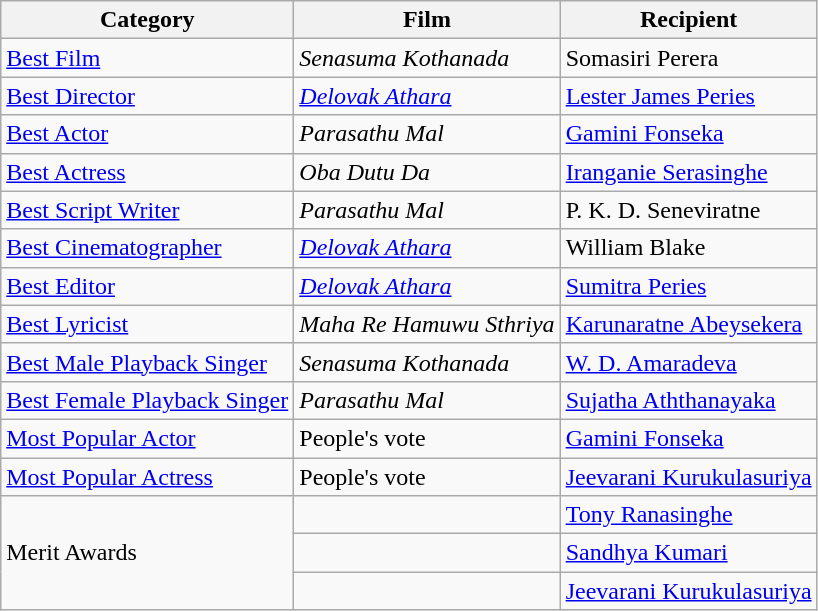<table class="wikitable plainrowheaders sortable">
<tr>
<th scope="col">Category</th>
<th scope="col">Film</th>
<th scope="col">Recipient</th>
</tr>
<tr>
<td><a href='#'>Best Film</a></td>
<td><em>Senasuma Kothanada</em></td>
<td>Somasiri Perera</td>
</tr>
<tr>
<td><a href='#'>Best Director</a></td>
<td><em><a href='#'>Delovak Athara</a></em></td>
<td><a href='#'>Lester James Peries</a></td>
</tr>
<tr>
<td><a href='#'>Best Actor</a></td>
<td><em>Parasathu Mal</em></td>
<td><a href='#'>Gamini Fonseka</a></td>
</tr>
<tr>
<td><a href='#'>Best Actress</a></td>
<td><em>Oba Dutu Da</em></td>
<td><a href='#'>Iranganie Serasinghe</a></td>
</tr>
<tr>
<td><a href='#'>Best Script Writer</a></td>
<td><em>Parasathu Mal</em></td>
<td>P. K. D. Seneviratne</td>
</tr>
<tr>
<td><a href='#'>Best Cinematographer</a></td>
<td><em><a href='#'>Delovak Athara</a></em></td>
<td>William Blake</td>
</tr>
<tr>
<td><a href='#'>Best Editor</a></td>
<td><em><a href='#'>Delovak Athara</a></em></td>
<td><a href='#'>Sumitra Peries</a></td>
</tr>
<tr>
<td><a href='#'>Best Lyricist</a></td>
<td><em>Maha Re Hamuwu Sthriya</em></td>
<td><a href='#'>Karunaratne Abeysekera</a></td>
</tr>
<tr>
<td><a href='#'>Best Male Playback Singer</a></td>
<td><em>Senasuma Kothanada</em></td>
<td><a href='#'>W. D. Amaradeva</a></td>
</tr>
<tr>
<td><a href='#'>Best Female Playback Singer</a></td>
<td><em>Parasathu Mal</em></td>
<td><a href='#'>Sujatha Aththanayaka</a></td>
</tr>
<tr>
<td><a href='#'>Most Popular Actor</a></td>
<td>People's vote</td>
<td><a href='#'>Gamini Fonseka</a></td>
</tr>
<tr>
<td><a href='#'>Most Popular Actress</a></td>
<td>People's vote</td>
<td><a href='#'>Jeevarani Kurukulasuriya</a></td>
</tr>
<tr>
<td rowspan=3>Merit Awards</td>
<td></td>
<td><a href='#'>Tony Ranasinghe</a></td>
</tr>
<tr>
<td></td>
<td><a href='#'>Sandhya Kumari</a></td>
</tr>
<tr>
<td></td>
<td><a href='#'>Jeevarani Kurukulasuriya</a></td>
</tr>
</table>
